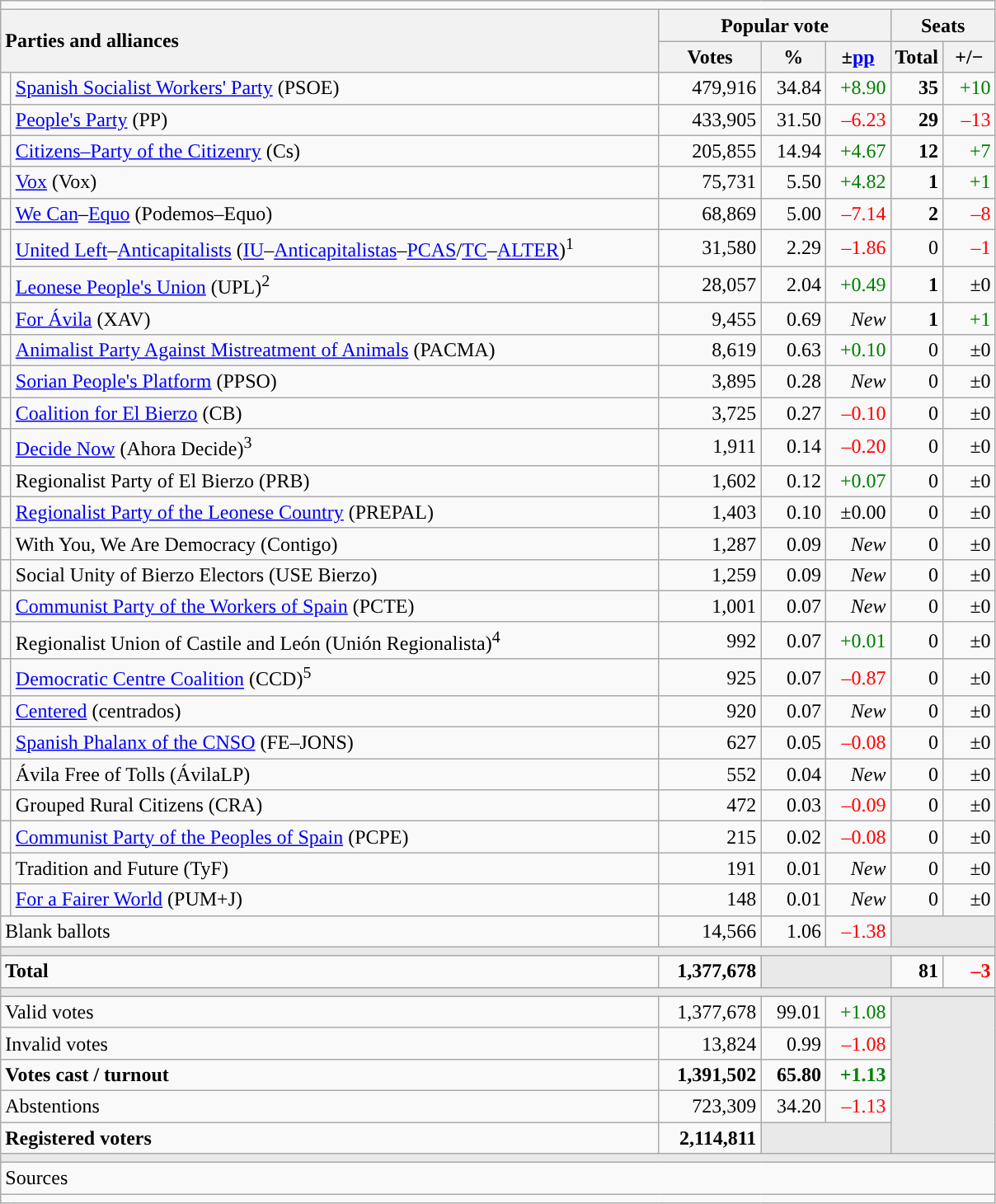<table class="wikitable" style="text-align:right;">
<tr>
<td colspan="7"></td>
</tr>
<tr>
<th style="text-align:left;" rowspan="2" colspan="2" width="525">Parties and alliances</th>
<th colspan="3">Popular vote</th>
<th colspan="2">Seats</th>
</tr>
<tr>
<th width="75">Votes</th>
<th width="45">%</th>
<th width="45">±<a href='#'>pp</a></th>
<th width="35">Total</th>
<th width="35">+/−</th>
</tr>
<tr>
<td width="1" style="color:inherit;background:"></td>
<td align="left"><a href='#'>Spanish Socialist Workers' Party</a> (PSOE)</td>
<td>479,916</td>
<td>34.84</td>
<td style="color:green;">+8.90</td>
<td><strong>35</strong></td>
<td style="color:green;">+10</td>
</tr>
<tr>
<td style="color:inherit;background:"></td>
<td align="left"><a href='#'>People's Party</a> (PP)</td>
<td>433,905</td>
<td>31.50</td>
<td style="color:red;">–6.23</td>
<td><strong>29</strong></td>
<td style="color:red;">–13</td>
</tr>
<tr>
<td style="color:inherit;background:"></td>
<td align="left"><a href='#'>Citizens–Party of the Citizenry</a> (Cs)</td>
<td>205,855</td>
<td>14.94</td>
<td style="color:green;">+4.67</td>
<td><strong>12</strong></td>
<td style="color:green;">+7</td>
</tr>
<tr>
<td style="color:inherit;background:"></td>
<td align="left"><a href='#'>Vox</a> (Vox)</td>
<td>75,731</td>
<td>5.50</td>
<td style="color:green;">+4.82</td>
<td><strong>1</strong></td>
<td style="color:green;">+1</td>
</tr>
<tr>
<td style="color:inherit;background:"></td>
<td align="left"><a href='#'>We Can</a>–<a href='#'>Equo</a> (Podemos–Equo)</td>
<td>68,869</td>
<td>5.00</td>
<td style="color:red;">–7.14</td>
<td><strong>2</strong></td>
<td style="color:red;">–8</td>
</tr>
<tr>
<td style="color:inherit;background:"></td>
<td align="left"><a href='#'>United Left</a>–<a href='#'>Anticapitalists</a> (<a href='#'>IU</a>–<a href='#'>Anticapitalistas</a>–<a href='#'>PCAS</a>/<a href='#'>TC</a>–<a href='#'>ALTER</a>)<sup>1</sup></td>
<td>31,580</td>
<td>2.29</td>
<td style="color:red;">–1.86</td>
<td>0</td>
<td style="color:red;">–1</td>
</tr>
<tr>
<td style="color:inherit;background:"></td>
<td align="left"><a href='#'>Leonese People's Union</a> (UPL)<sup>2</sup></td>
<td>28,057</td>
<td>2.04</td>
<td style="color:green;">+0.49</td>
<td><strong>1</strong></td>
<td>±0</td>
</tr>
<tr>
<td style="color:inherit;background:"></td>
<td align="left"><a href='#'>For Ávila</a> (XAV)</td>
<td>9,455</td>
<td>0.69</td>
<td><em>New</em></td>
<td><strong>1</strong></td>
<td style="color:green;">+1</td>
</tr>
<tr>
<td style="color:inherit;background:"></td>
<td align="left"><a href='#'>Animalist Party Against Mistreatment of Animals</a> (PACMA)</td>
<td>8,619</td>
<td>0.63</td>
<td style="color:green;">+0.10</td>
<td>0</td>
<td>±0</td>
</tr>
<tr>
<td style="color:inherit;background:"></td>
<td align="left"><a href='#'>Sorian People's Platform</a> (PPSO)</td>
<td>3,895</td>
<td>0.28</td>
<td><em>New</em></td>
<td>0</td>
<td>±0</td>
</tr>
<tr>
<td style="color:inherit;background:"></td>
<td align="left"><a href='#'>Coalition for El Bierzo</a> (CB)</td>
<td>3,725</td>
<td>0.27</td>
<td style="color:red;">–0.10</td>
<td>0</td>
<td>±0</td>
</tr>
<tr>
<td style="color:inherit;background:"></td>
<td align="left"><a href='#'>Decide Now</a> (Ahora Decide)<sup>3</sup></td>
<td>1,911</td>
<td>0.14</td>
<td style="color:red;">–0.20</td>
<td>0</td>
<td>±0</td>
</tr>
<tr>
<td style="color:inherit;background:"></td>
<td align="left">Regionalist Party of El Bierzo (PRB)</td>
<td>1,602</td>
<td>0.12</td>
<td style="color:green;">+0.07</td>
<td>0</td>
<td>±0</td>
</tr>
<tr>
<td style="color:inherit;background:"></td>
<td align="left"><a href='#'>Regionalist Party of the Leonese Country</a> (PREPAL)</td>
<td>1,403</td>
<td>0.10</td>
<td>±0.00</td>
<td>0</td>
<td>±0</td>
</tr>
<tr>
<td style="color:inherit;background:"></td>
<td align="left">With You, We Are Democracy (Contigo)</td>
<td>1,287</td>
<td>0.09</td>
<td><em>New</em></td>
<td>0</td>
<td>±0</td>
</tr>
<tr>
<td style="color:inherit;background:"></td>
<td align="left">Social Unity of Bierzo Electors (USE Bierzo)</td>
<td>1,259</td>
<td>0.09</td>
<td><em>New</em></td>
<td>0</td>
<td>±0</td>
</tr>
<tr>
<td style="color:inherit;background:"></td>
<td align="left"><a href='#'>Communist Party of the Workers of Spain</a> (PCTE)</td>
<td>1,001</td>
<td>0.07</td>
<td><em>New</em></td>
<td>0</td>
<td>±0</td>
</tr>
<tr>
<td style="color:inherit;background:"></td>
<td align="left">Regionalist Union of Castile and León (Unión Regionalista)<sup>4</sup></td>
<td>992</td>
<td>0.07</td>
<td style="color:green;">+0.01</td>
<td>0</td>
<td>±0</td>
</tr>
<tr>
<td style="color:inherit;background:"></td>
<td align="left"><a href='#'>Democratic Centre Coalition</a> (CCD)<sup>5</sup></td>
<td>925</td>
<td>0.07</td>
<td style="color:red;">–0.87</td>
<td>0</td>
<td>±0</td>
</tr>
<tr>
<td style="color:inherit;background:"></td>
<td align="left"><a href='#'>Centered</a> (centrados)</td>
<td>920</td>
<td>0.07</td>
<td><em>New</em></td>
<td>0</td>
<td>±0</td>
</tr>
<tr>
<td style="color:inherit;background:"></td>
<td align="left"><a href='#'>Spanish Phalanx of the CNSO</a> (FE–JONS)</td>
<td>627</td>
<td>0.05</td>
<td style="color:red;">–0.08</td>
<td>0</td>
<td>±0</td>
</tr>
<tr>
<td style="color:inherit;background:"></td>
<td align="left">Ávila Free of Tolls (ÁvilaLP)</td>
<td>552</td>
<td>0.04</td>
<td><em>New</em></td>
<td>0</td>
<td>±0</td>
</tr>
<tr>
<td style="color:inherit;background:"></td>
<td align="left">Grouped Rural Citizens (CRA)</td>
<td>472</td>
<td>0.03</td>
<td style="color:red;">–0.09</td>
<td>0</td>
<td>±0</td>
</tr>
<tr>
<td style="color:inherit;background:"></td>
<td align="left"><a href='#'>Communist Party of the Peoples of Spain</a> (PCPE)</td>
<td>215</td>
<td>0.02</td>
<td style="color:red;">–0.08</td>
<td>0</td>
<td>±0</td>
</tr>
<tr>
<td style="color:inherit;background:"></td>
<td align="left">Tradition and Future (TyF)</td>
<td>191</td>
<td>0.01</td>
<td><em>New</em></td>
<td>0</td>
<td>±0</td>
</tr>
<tr>
<td style="color:inherit;background:"></td>
<td align="left"><a href='#'>For a Fairer World</a> (PUM+J)</td>
<td>148</td>
<td>0.01</td>
<td><em>New</em></td>
<td>0</td>
<td>±0</td>
</tr>
<tr>
<td align="left" colspan="2">Blank ballots</td>
<td>14,566</td>
<td>1.06</td>
<td style="color:red;">–1.38</td>
<td bgcolor="#E9E9E9" colspan="2"></td>
</tr>
<tr>
<td colspan="7" bgcolor="#E9E9E9"></td>
</tr>
<tr style="font-weight:bold;">
<td align="left" colspan="2">Total</td>
<td>1,377,678</td>
<td bgcolor="#E9E9E9" colspan="2"></td>
<td>81</td>
<td style="color:red;">–3</td>
</tr>
<tr>
<td colspan="7" bgcolor="#E9E9E9"></td>
</tr>
<tr>
<td align="left" colspan="2">Valid votes</td>
<td>1,377,678</td>
<td>99.01</td>
<td style="color:green;">+1.08</td>
<td bgcolor="#E9E9E9" colspan="2" rowspan="5"></td>
</tr>
<tr>
<td align="left" colspan="2">Invalid votes</td>
<td>13,824</td>
<td>0.99</td>
<td style="color:red;">–1.08</td>
</tr>
<tr style="font-weight:bold;">
<td align="left" colspan="2">Votes cast / turnout</td>
<td>1,391,502</td>
<td>65.80</td>
<td style="color:green;">+1.13</td>
</tr>
<tr>
<td align="left" colspan="2">Abstentions</td>
<td>723,309</td>
<td>34.20</td>
<td style="color:red;">–1.13</td>
</tr>
<tr style="font-weight:bold;">
<td align="left" colspan="2">Registered voters</td>
<td>2,114,811</td>
<td bgcolor="#E9E9E9" colspan="2"></td>
</tr>
<tr>
<td colspan="7" bgcolor="#E9E9E9"></td>
</tr>
<tr>
<td align="left" colspan="7">Sources</td>
</tr>
<tr>
<td colspan="7" style="text-align:left; max-width:790px;"></td>
</tr>
</table>
